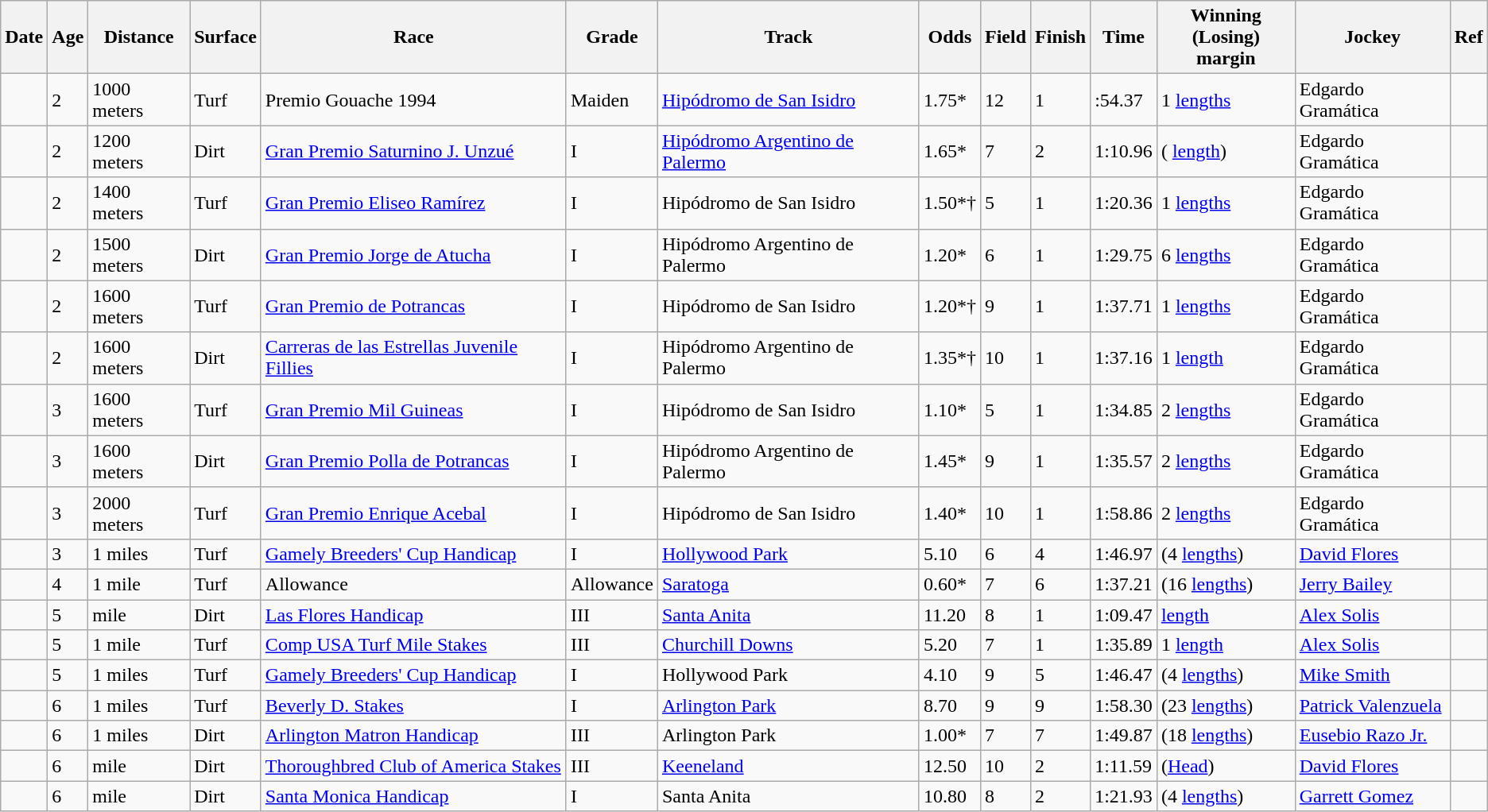<table class="wikitable sortable">
<tr>
<th scope="col">Date</th>
<th scope="col">Age</th>
<th scope="col">Distance</th>
<th>Surface</th>
<th scope="col">Race</th>
<th scope="col">Grade</th>
<th scope="col">Track</th>
<th scope="col">Odds</th>
<th scope="col">Field</th>
<th scope="col">Finish</th>
<th>Time</th>
<th scope="col">Winning<br>(Losing) margin</th>
<th scope="col">Jockey</th>
<th scope="col" class="unsortable">Ref</th>
</tr>
<tr>
<td></td>
<td>2</td>
<td> 1000 meters</td>
<td>Turf</td>
<td>Premio Gouache 1994</td>
<td>Maiden</td>
<td><a href='#'>Hipódromo de San Isidro</a></td>
<td>1.75*</td>
<td>12</td>
<td>1</td>
<td>:54.37</td>
<td>1 <a href='#'>lengths</a></td>
<td>Edgardo Gramática</td>
<td></td>
</tr>
<tr>
<td></td>
<td>2</td>
<td> 1200 meters</td>
<td>Dirt</td>
<td><a href='#'>Gran Premio Saturnino J. Unzué</a></td>
<td>I</td>
<td><a href='#'>Hipódromo Argentino de Palermo</a></td>
<td>1.65*</td>
<td>7</td>
<td>2</td>
<td>1:10.96</td>
<td>( <a href='#'>length</a>)</td>
<td>Edgardo Gramática</td>
<td></td>
</tr>
<tr>
<td></td>
<td>2</td>
<td> 1400 meters</td>
<td>Turf</td>
<td><a href='#'>Gran Premio Eliseo Ramírez</a></td>
<td>I</td>
<td>Hipódromo de San Isidro</td>
<td>1.50*†</td>
<td>5</td>
<td>1</td>
<td>1:20.36</td>
<td>1 <a href='#'>lengths</a></td>
<td>Edgardo Gramática</td>
<td></td>
</tr>
<tr>
<td></td>
<td>2</td>
<td> 1500 meters</td>
<td>Dirt</td>
<td><a href='#'>Gran Premio Jorge de Atucha</a></td>
<td>I</td>
<td>Hipódromo Argentino de Palermo</td>
<td>1.20*</td>
<td>6</td>
<td>1</td>
<td>1:29.75</td>
<td>6 <a href='#'>lengths</a></td>
<td>Edgardo Gramática</td>
<td></td>
</tr>
<tr>
<td></td>
<td>2</td>
<td> 1600 meters</td>
<td>Turf</td>
<td><a href='#'>Gran Premio de Potrancas</a></td>
<td>I</td>
<td>Hipódromo de San Isidro</td>
<td>1.20*†</td>
<td>9</td>
<td>1</td>
<td>1:37.71</td>
<td>1 <a href='#'>lengths</a></td>
<td>Edgardo Gramática</td>
<td></td>
</tr>
<tr>
<td></td>
<td>2</td>
<td> 1600 meters</td>
<td>Dirt</td>
<td><a href='#'>Carreras de las Estrellas Juvenile Fillies</a></td>
<td>I</td>
<td>Hipódromo Argentino de Palermo</td>
<td>1.35*†</td>
<td>10</td>
<td>1</td>
<td>1:37.16</td>
<td>1 <a href='#'>length</a></td>
<td>Edgardo Gramática</td>
<td></td>
</tr>
<tr>
<td></td>
<td>3</td>
<td> 1600 meters</td>
<td>Turf</td>
<td><a href='#'>Gran Premio Mil Guineas</a></td>
<td>I</td>
<td>Hipódromo de San Isidro</td>
<td>1.10*</td>
<td>5</td>
<td>1</td>
<td>1:34.85</td>
<td>2 <a href='#'>lengths</a></td>
<td>Edgardo Gramática</td>
<td></td>
</tr>
<tr>
<td></td>
<td>3</td>
<td> 1600 meters</td>
<td>Dirt</td>
<td><a href='#'>Gran Premio Polla de Potrancas</a></td>
<td>I</td>
<td>Hipódromo Argentino de Palermo</td>
<td>1.45*</td>
<td>9</td>
<td>1</td>
<td>1:35.57</td>
<td>2 <a href='#'>lengths</a></td>
<td>Edgardo Gramática</td>
<td></td>
</tr>
<tr>
<td></td>
<td>3</td>
<td> 2000 meters</td>
<td>Turf</td>
<td><a href='#'>Gran Premio Enrique Acebal</a></td>
<td>I</td>
<td>Hipódromo de San Isidro</td>
<td>1.40*</td>
<td>10</td>
<td>1</td>
<td>1:58.86</td>
<td>2 <a href='#'>lengths</a></td>
<td>Edgardo Gramática</td>
<td></td>
</tr>
<tr>
<td></td>
<td>3</td>
<td> 1 miles</td>
<td>Turf</td>
<td><a href='#'>Gamely Breeders' Cup Handicap</a></td>
<td>I</td>
<td><a href='#'>Hollywood Park</a></td>
<td>5.10</td>
<td>6</td>
<td>4</td>
<td>1:46.97</td>
<td>(4 <a href='#'>lengths</a>)</td>
<td><a href='#'>David Flores</a></td>
<td></td>
</tr>
<tr>
<td></td>
<td>4</td>
<td> 1 mile</td>
<td>Turf</td>
<td>Allowance</td>
<td>Allowance</td>
<td><a href='#'>Saratoga</a></td>
<td>0.60*</td>
<td>7</td>
<td>6</td>
<td>1:37.21</td>
<td>(16 <a href='#'>lengths</a>)</td>
<td><a href='#'>Jerry Bailey</a></td>
<td></td>
</tr>
<tr>
<td></td>
<td>5</td>
<td>  mile</td>
<td>Dirt</td>
<td><a href='#'>Las Flores Handicap</a></td>
<td>III</td>
<td><a href='#'>Santa Anita</a></td>
<td>11.20</td>
<td>8</td>
<td>1</td>
<td>1:09.47</td>
<td> <a href='#'>length</a></td>
<td><a href='#'>Alex Solis</a></td>
<td></td>
</tr>
<tr>
<td></td>
<td>5</td>
<td> 1 mile</td>
<td>Turf</td>
<td><a href='#'>Comp USA Turf Mile Stakes</a></td>
<td>III</td>
<td><a href='#'>Churchill Downs</a></td>
<td>5.20</td>
<td>7</td>
<td>1</td>
<td>1:35.89</td>
<td>1 <a href='#'>length</a></td>
<td><a href='#'>Alex Solis</a></td>
<td></td>
</tr>
<tr>
<td></td>
<td>5</td>
<td> 1 miles</td>
<td>Turf</td>
<td><a href='#'>Gamely Breeders' Cup Handicap</a></td>
<td>I</td>
<td>Hollywood Park</td>
<td>4.10</td>
<td>9</td>
<td>5</td>
<td>1:46.47</td>
<td>(4 <a href='#'>lengths</a>)</td>
<td><a href='#'>Mike Smith</a></td>
<td></td>
</tr>
<tr>
<td></td>
<td>6</td>
<td> 1 miles</td>
<td>Turf</td>
<td><a href='#'>Beverly D. Stakes</a></td>
<td>I</td>
<td><a href='#'>Arlington Park</a></td>
<td>8.70</td>
<td>9</td>
<td>9</td>
<td>1:58.30</td>
<td>(23 <a href='#'>lengths</a>)</td>
<td><a href='#'>Patrick Valenzuela</a></td>
<td></td>
</tr>
<tr>
<td></td>
<td>6</td>
<td> 1 miles</td>
<td>Dirt</td>
<td><a href='#'>Arlington Matron Handicap</a></td>
<td>III</td>
<td>Arlington Park</td>
<td>1.00*</td>
<td>7</td>
<td>7</td>
<td>1:49.87</td>
<td>(18 <a href='#'>lengths</a>)</td>
<td><a href='#'>Eusebio Razo Jr.</a></td>
<td></td>
</tr>
<tr>
<td></td>
<td>6</td>
<td>  mile</td>
<td>Dirt</td>
<td><a href='#'>Thoroughbred Club of America Stakes</a></td>
<td>III</td>
<td><a href='#'>Keeneland</a></td>
<td>12.50</td>
<td>10</td>
<td>2</td>
<td>1:11.59</td>
<td>(<a href='#'>Head</a>)</td>
<td><a href='#'>David Flores</a></td>
<td></td>
</tr>
<tr>
<td></td>
<td>6</td>
<td>  mile</td>
<td>Dirt</td>
<td><a href='#'>Santa Monica Handicap</a></td>
<td>I</td>
<td>Santa Anita</td>
<td>10.80</td>
<td>8</td>
<td>2</td>
<td>1:21.93</td>
<td>(4 <a href='#'>lengths</a>)</td>
<td><a href='#'>Garrett Gomez</a></td>
<td></td>
</tr>
</table>
